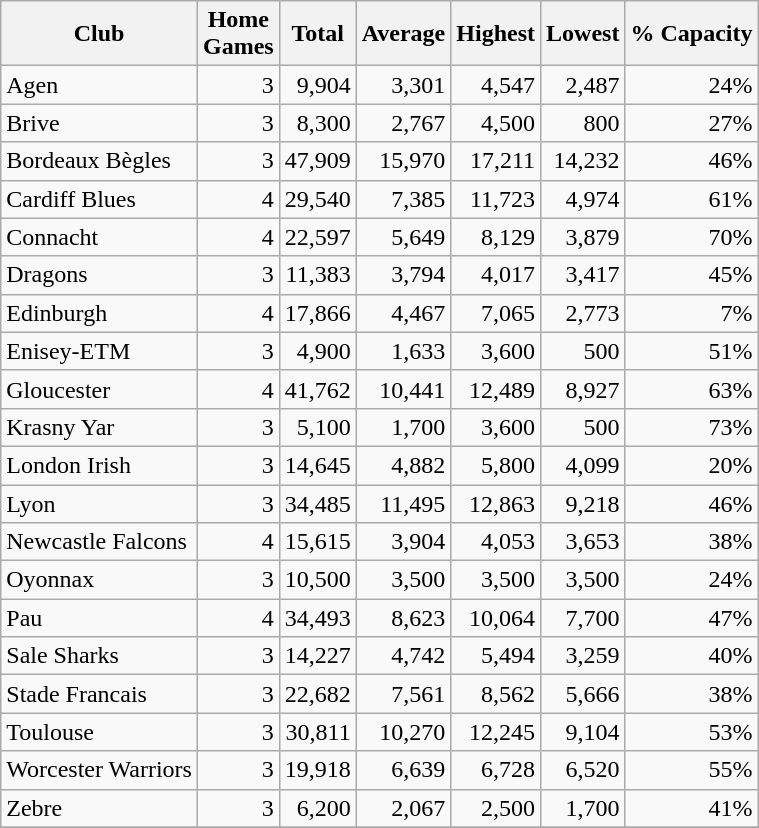<table class="wikitable sortable" style="text-align:right">
<tr>
<th>Club</th>
<th>Home<br>Games</th>
<th>Total</th>
<th>Average</th>
<th>Highest</th>
<th>Lowest</th>
<th>% Capacity</th>
</tr>
<tr>
<td style="text-align:left"> Agen</td>
<td>3</td>
<td>9,904</td>
<td>3,301</td>
<td>4,547</td>
<td>2,487</td>
<td>24%</td>
</tr>
<tr>
<td style="text-align:left"> Brive</td>
<td>3</td>
<td>8,300</td>
<td>2,767</td>
<td>4,500</td>
<td>800</td>
<td>27%</td>
</tr>
<tr>
<td style="text-align:left"> Bordeaux Bègles</td>
<td>3</td>
<td>47,909</td>
<td>15,970</td>
<td>17,211</td>
<td>14,232</td>
<td>46%</td>
</tr>
<tr>
<td style="text-align:left"> Cardiff Blues</td>
<td>4</td>
<td>29,540</td>
<td>7,385</td>
<td>11,723</td>
<td>4,974</td>
<td>61%</td>
</tr>
<tr>
<td style="text-align:left"> Connacht</td>
<td>4</td>
<td>22,597</td>
<td>5,649</td>
<td>8,129</td>
<td>3,879</td>
<td>70%</td>
</tr>
<tr>
<td style="text-align:left"> Dragons</td>
<td>3</td>
<td>11,383</td>
<td>3,794</td>
<td>4,017</td>
<td>3,417</td>
<td>45%</td>
</tr>
<tr>
<td style="text-align:left"> Edinburgh</td>
<td>4</td>
<td>17,866</td>
<td>4,467</td>
<td>7,065</td>
<td>2,773</td>
<td>7%</td>
</tr>
<tr>
<td style="text-align:left"> Enisey-ETM</td>
<td>3</td>
<td>4,900</td>
<td>1,633</td>
<td>3,600</td>
<td>500</td>
<td>51%</td>
</tr>
<tr>
<td style="text-align:left"> Gloucester</td>
<td>4</td>
<td>41,762</td>
<td>10,441</td>
<td>12,489</td>
<td>8,927</td>
<td>63%</td>
</tr>
<tr>
<td style="text-align:left"> Krasny Yar</td>
<td>3</td>
<td>5,100</td>
<td>1,700</td>
<td>3,600</td>
<td>500</td>
<td>73%</td>
</tr>
<tr>
<td style="text-align:left"> London Irish</td>
<td>3</td>
<td>14,645</td>
<td>4,882</td>
<td>5,800</td>
<td>4,099</td>
<td>20%</td>
</tr>
<tr>
<td style="text-align:left"> Lyon</td>
<td>3</td>
<td>34,485</td>
<td>11,495</td>
<td>12,863</td>
<td>9,218</td>
<td>46%</td>
</tr>
<tr>
<td style="text-align:left"> Newcastle Falcons</td>
<td>4</td>
<td>15,615</td>
<td>3,904</td>
<td>4,053</td>
<td>3,653</td>
<td>38%</td>
</tr>
<tr>
<td style="text-align:left"> Oyonnax</td>
<td>3</td>
<td>10,500</td>
<td>3,500</td>
<td>3,500</td>
<td>3,500</td>
<td>24%</td>
</tr>
<tr>
<td style="text-align:left"> Pau</td>
<td>4</td>
<td>34,493</td>
<td>8,623</td>
<td>10,064</td>
<td>7,700</td>
<td>47%</td>
</tr>
<tr>
<td style="text-align:left"> Sale Sharks</td>
<td>3</td>
<td>14,227</td>
<td>4,742</td>
<td>5,494</td>
<td>3,259</td>
<td>40%</td>
</tr>
<tr>
<td style="text-align:left"> Stade Francais</td>
<td>3</td>
<td>22,682</td>
<td>7,561</td>
<td>8,562</td>
<td>5,666</td>
<td>38%</td>
</tr>
<tr>
<td style="text-align:left"> Toulouse</td>
<td>3</td>
<td>30,811</td>
<td>10,270</td>
<td>12,245</td>
<td>9,104</td>
<td>53%</td>
</tr>
<tr>
<td style="text-align:left"> Worcester Warriors</td>
<td>3</td>
<td>19,918</td>
<td>6,639</td>
<td>6,728</td>
<td>6,520</td>
<td>55%</td>
</tr>
<tr>
<td style="text-align:left"> Zebre</td>
<td>3</td>
<td>6,200</td>
<td>2,067</td>
<td>2,500</td>
<td>1,700</td>
<td>41%</td>
</tr>
<tr>
</tr>
</table>
